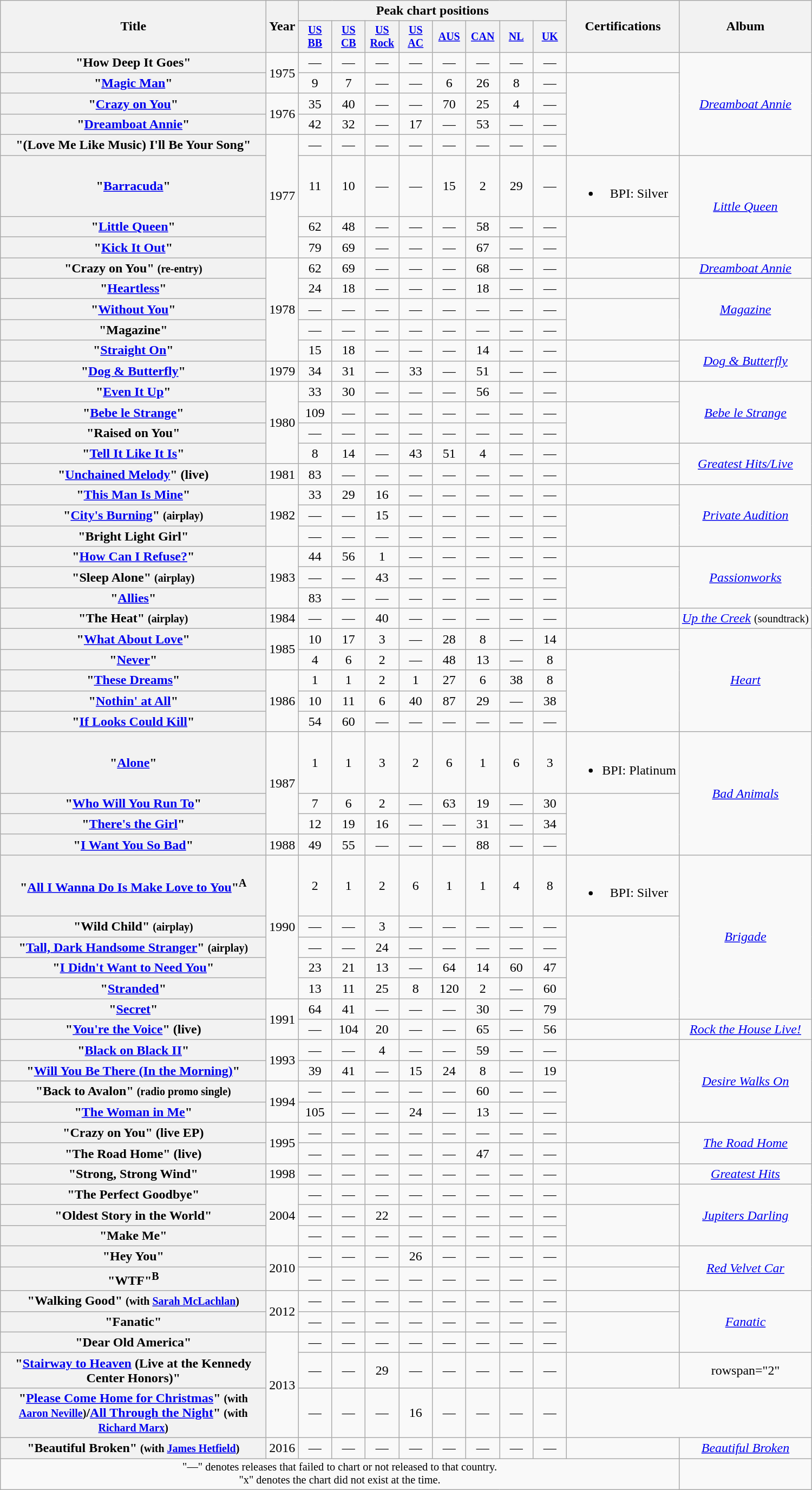<table class="wikitable plainrowheaders sortable" style="text-align:center;">
<tr>
<th scope="col" rowspan="2"  style="width:20em;">Title</th>
<th scope="col" rowspan="2">Year</th>
<th scope="col" colspan="8">Peak chart positions</th>
<th scope="col" rowspan="2">Certifications</th>
<th scope="col" rowspan="2">Album</th>
</tr>
<tr style="font-size:smaller;">
<th width="35"><a href='#'>US BB</a><br> </th>
<th width="35"><a href='#'>US CB</a><br> </th>
<th width="35"><a href='#'>US Rock</a><br></th>
<th width="35"><a href='#'>US AC</a><br> </th>
<th width="35"><a href='#'>AUS</a><br></th>
<th width="35"><a href='#'>CAN</a><br></th>
<th width="35"><a href='#'>NL</a><br></th>
<th width="35"><a href='#'>UK</a><br></th>
</tr>
<tr>
<th scope="row">"How Deep It Goes"</th>
<td rowspan="2">1975</td>
<td>—</td>
<td>—</td>
<td>—</td>
<td>—</td>
<td>—</td>
<td>—</td>
<td>—</td>
<td>—</td>
<td></td>
<td rowspan="5"><em><a href='#'>Dreamboat Annie</a></em></td>
</tr>
<tr>
<th scope="row">"<a href='#'>Magic Man</a>"</th>
<td>9</td>
<td>7</td>
<td>—</td>
<td>—</td>
<td>6</td>
<td>26</td>
<td>8</td>
<td>—</td>
</tr>
<tr>
<th scope="row">"<a href='#'>Crazy on You</a>"</th>
<td rowspan="2">1976</td>
<td>35</td>
<td>40</td>
<td>—</td>
<td>—</td>
<td>70</td>
<td>25</td>
<td>4</td>
<td>—</td>
</tr>
<tr>
<th scope="row">"<a href='#'>Dreamboat Annie</a>"</th>
<td>42</td>
<td>32</td>
<td>—</td>
<td>17</td>
<td>—</td>
<td>53</td>
<td>—</td>
<td>—</td>
</tr>
<tr>
<th scope="row">"(Love Me Like Music) I'll Be Your Song"</th>
<td rowspan="4">1977</td>
<td>—</td>
<td>—</td>
<td>—</td>
<td>—</td>
<td>—</td>
<td>—</td>
<td>—</td>
<td>—</td>
</tr>
<tr>
<th scope="row">"<a href='#'>Barracuda</a>"</th>
<td>11</td>
<td>10</td>
<td>—</td>
<td>—</td>
<td>15</td>
<td>2</td>
<td>29</td>
<td>—</td>
<td><br><ul><li>BPI: Silver</li></ul></td>
<td rowspan="3"><em><a href='#'>Little Queen</a></em></td>
</tr>
<tr>
<th scope="row">"<a href='#'>Little Queen</a>"</th>
<td>62</td>
<td>48</td>
<td>—</td>
<td>—</td>
<td>—</td>
<td>58</td>
<td>—</td>
<td>—</td>
</tr>
<tr>
<th scope="row">"<a href='#'>Kick It Out</a>"</th>
<td>79</td>
<td>69</td>
<td>—</td>
<td>—</td>
<td>—</td>
<td>67</td>
<td>—</td>
<td>—</td>
</tr>
<tr>
<th scope="row">"Crazy on You" <small>(re-entry)</small></th>
<td rowspan="5">1978</td>
<td>62</td>
<td>69</td>
<td>—</td>
<td>—</td>
<td>—</td>
<td>68</td>
<td>—</td>
<td>—</td>
<td></td>
<td><em><a href='#'>Dreamboat Annie</a></em></td>
</tr>
<tr>
<th scope="row">"<a href='#'>Heartless</a>"</th>
<td>24</td>
<td>18</td>
<td>—</td>
<td>—</td>
<td>—</td>
<td>18</td>
<td>—</td>
<td>—</td>
<td></td>
<td rowspan="3"><em><a href='#'>Magazine</a></em></td>
</tr>
<tr>
<th scope="row">"<a href='#'>Without You</a>"</th>
<td>—</td>
<td>—</td>
<td>—</td>
<td>—</td>
<td>—</td>
<td>—</td>
<td>—</td>
<td>—</td>
</tr>
<tr>
<th scope="row">"Magazine"</th>
<td>—</td>
<td>—</td>
<td>—</td>
<td>—</td>
<td>—</td>
<td>—</td>
<td>—</td>
<td>—</td>
</tr>
<tr>
<th scope="row">"<a href='#'>Straight On</a>"</th>
<td>15</td>
<td>18</td>
<td>—</td>
<td>—</td>
<td>—</td>
<td>14</td>
<td>—</td>
<td>—</td>
<td></td>
<td rowspan="2"><em><a href='#'>Dog & Butterfly</a></em></td>
</tr>
<tr>
<th scope="row">"<a href='#'>Dog & Butterfly</a>"</th>
<td rowspan="1">1979</td>
<td>34</td>
<td>31</td>
<td>—</td>
<td>33</td>
<td>—</td>
<td>51</td>
<td>—</td>
<td>—</td>
</tr>
<tr>
<th scope="row">"<a href='#'>Even It Up</a>"</th>
<td rowspan="4">1980</td>
<td>33</td>
<td>30</td>
<td>—</td>
<td>—</td>
<td>—</td>
<td>56</td>
<td>—</td>
<td>—</td>
<td></td>
<td rowspan="3"><em><a href='#'>Bebe le Strange</a></em></td>
</tr>
<tr>
<th scope="row">"<a href='#'>Bebe le Strange</a>"</th>
<td>109</td>
<td>—</td>
<td>—</td>
<td>—</td>
<td>—</td>
<td>—</td>
<td>—</td>
<td>—</td>
</tr>
<tr>
<th scope="row">"Raised on You"</th>
<td>—</td>
<td>—</td>
<td>—</td>
<td>—</td>
<td>—</td>
<td>—</td>
<td>—</td>
<td>—</td>
</tr>
<tr>
<th scope="row">"<a href='#'>Tell It Like It Is</a>"</th>
<td>8</td>
<td>14</td>
<td>—</td>
<td>43</td>
<td>51</td>
<td>4</td>
<td>—</td>
<td>—</td>
<td></td>
<td rowspan="2"><em><a href='#'>Greatest Hits/Live</a></em></td>
</tr>
<tr>
<th scope="row">"<a href='#'>Unchained Melody</a>" (live)</th>
<td>1981</td>
<td>83</td>
<td>—</td>
<td>—</td>
<td>—</td>
<td>—</td>
<td>—</td>
<td>—</td>
<td>—</td>
</tr>
<tr>
<th scope="row">"<a href='#'>This Man Is Mine</a>"</th>
<td rowspan="3">1982</td>
<td>33</td>
<td>29</td>
<td>16</td>
<td>—</td>
<td>—</td>
<td>—</td>
<td>—</td>
<td>—</td>
<td></td>
<td rowspan="3"><em><a href='#'>Private Audition</a></em></td>
</tr>
<tr>
<th scope="row">"<a href='#'>City's Burning</a>" <small>(airplay)</small></th>
<td>—</td>
<td>—</td>
<td>15</td>
<td>—</td>
<td>—</td>
<td>—</td>
<td>—</td>
<td>—</td>
</tr>
<tr>
<th scope="row">"Bright Light Girl"</th>
<td>—</td>
<td>—</td>
<td>—</td>
<td>—</td>
<td>—</td>
<td>—</td>
<td>—</td>
<td>—</td>
</tr>
<tr>
<th scope="row">"<a href='#'>How Can I Refuse?</a>"</th>
<td rowspan="3">1983</td>
<td>44</td>
<td>56</td>
<td>1</td>
<td>—</td>
<td>—</td>
<td>—</td>
<td>—</td>
<td>—</td>
<td></td>
<td rowspan="3"><em><a href='#'>Passionworks</a></em></td>
</tr>
<tr>
<th scope="row">"Sleep Alone" <small>(airplay)</small></th>
<td>—</td>
<td>—</td>
<td>43</td>
<td>—</td>
<td>—</td>
<td>—</td>
<td>—</td>
<td>—</td>
</tr>
<tr>
<th scope="row">"<a href='#'>Allies</a>"</th>
<td>83</td>
<td>—</td>
<td>—</td>
<td>—</td>
<td>—</td>
<td>—</td>
<td>—</td>
<td>—</td>
</tr>
<tr>
<th scope="row">"The Heat" <small>(airplay)</small></th>
<td>1984</td>
<td>—</td>
<td>—</td>
<td>40</td>
<td>—</td>
<td>—</td>
<td>—</td>
<td>—</td>
<td>—</td>
<td></td>
<td><em><a href='#'>Up the Creek</a></em> <small>(soundtrack)</small></td>
</tr>
<tr>
<th scope="row">"<a href='#'>What About Love</a>"</th>
<td rowspan="2">1985</td>
<td>10</td>
<td>17</td>
<td>3</td>
<td>—</td>
<td>28</td>
<td>8</td>
<td>—</td>
<td>14</td>
<td></td>
<td rowspan="5"><em><a href='#'>Heart</a></em></td>
</tr>
<tr>
<th scope="row">"<a href='#'>Never</a>"</th>
<td>4</td>
<td>6</td>
<td>2</td>
<td>—</td>
<td>48</td>
<td>13</td>
<td>—</td>
<td>8</td>
</tr>
<tr>
<th scope="row">"<a href='#'>These Dreams</a>"</th>
<td rowspan="3">1986</td>
<td>1</td>
<td>1</td>
<td>2</td>
<td>1</td>
<td>27</td>
<td>6</td>
<td>38</td>
<td>8</td>
</tr>
<tr>
<th scope="row">"<a href='#'>Nothin' at All</a>"</th>
<td>10</td>
<td>11</td>
<td>6</td>
<td>40</td>
<td>87</td>
<td>29</td>
<td>—</td>
<td>38</td>
</tr>
<tr>
<th scope="row">"<a href='#'>If Looks Could Kill</a>"</th>
<td>54</td>
<td>60</td>
<td>—</td>
<td>—</td>
<td>—</td>
<td>—</td>
<td>—</td>
<td>—</td>
</tr>
<tr>
<th scope="row">"<a href='#'>Alone</a>"</th>
<td rowspan="3">1987</td>
<td>1</td>
<td>1</td>
<td>3</td>
<td>2</td>
<td>6</td>
<td>1</td>
<td>6</td>
<td>3</td>
<td><br><ul><li>BPI: Platinum</li></ul></td>
<td rowspan="4"><em><a href='#'>Bad Animals</a></em></td>
</tr>
<tr>
<th scope="row">"<a href='#'>Who Will You Run To</a>"</th>
<td>7</td>
<td>6</td>
<td>2</td>
<td>—</td>
<td>63</td>
<td>19</td>
<td>—</td>
<td>30</td>
</tr>
<tr>
<th scope="row">"<a href='#'>There's the Girl</a>"</th>
<td>12</td>
<td>19</td>
<td>16</td>
<td>—</td>
<td>—</td>
<td>31</td>
<td>—</td>
<td>34</td>
</tr>
<tr>
<th scope="row">"<a href='#'>I Want You So Bad</a>"</th>
<td rowspan="1">1988</td>
<td>49</td>
<td>55</td>
<td>—</td>
<td>—</td>
<td>—</td>
<td>88</td>
<td>—</td>
<td>—</td>
</tr>
<tr>
<th scope="row">"<a href='#'>All I Wanna Do Is Make Love to You</a>"<sup>A</sup></th>
<td rowspan="5">1990</td>
<td>2</td>
<td>1</td>
<td>2</td>
<td>6</td>
<td>1</td>
<td>1</td>
<td>4</td>
<td>8</td>
<td><br><ul><li>BPI: Silver</li></ul></td>
<td rowspan="6"><em><a href='#'>Brigade</a></em></td>
</tr>
<tr>
<th scope="row">"Wild Child" <small>(airplay)</small></th>
<td>—</td>
<td>—</td>
<td>3</td>
<td>—</td>
<td>—</td>
<td>—</td>
<td>—</td>
<td>—</td>
</tr>
<tr>
<th scope="row">"<a href='#'>Tall, Dark Handsome Stranger</a>" <small>(airplay)</small></th>
<td>—</td>
<td>—</td>
<td>24</td>
<td>—</td>
<td>—</td>
<td>—</td>
<td>—</td>
<td>—</td>
</tr>
<tr>
<th scope="row">"<a href='#'>I Didn't Want to Need You</a>"</th>
<td>23</td>
<td>21</td>
<td>13</td>
<td>—</td>
<td>64</td>
<td>14</td>
<td>60</td>
<td>47</td>
</tr>
<tr>
<th scope="row">"<a href='#'>Stranded</a>"</th>
<td>13</td>
<td>11</td>
<td>25</td>
<td>8</td>
<td>120</td>
<td>2</td>
<td>—</td>
<td>60</td>
</tr>
<tr>
<th scope="row">"<a href='#'>Secret</a>"</th>
<td rowspan="2">1991</td>
<td>64</td>
<td>41</td>
<td>—</td>
<td>—</td>
<td>—</td>
<td>30</td>
<td>—</td>
<td>79</td>
</tr>
<tr>
<th scope="row">"<a href='#'>You're the Voice</a>" (live)</th>
<td>—</td>
<td>104</td>
<td>20</td>
<td>—</td>
<td>—</td>
<td>65</td>
<td>—</td>
<td>56</td>
<td></td>
<td><em><a href='#'>Rock the House Live!</a></em></td>
</tr>
<tr>
<th scope="row">"<a href='#'>Black on Black II</a>"</th>
<td rowspan="2">1993</td>
<td>—</td>
<td>—</td>
<td>4</td>
<td>—</td>
<td>—</td>
<td>59</td>
<td>—</td>
<td>—</td>
<td></td>
<td rowspan="4"><em><a href='#'>Desire Walks On</a></em></td>
</tr>
<tr>
<th scope="row">"<a href='#'>Will You Be There (In the Morning)</a>"</th>
<td>39</td>
<td>41</td>
<td>—</td>
<td>15</td>
<td>24</td>
<td>8</td>
<td>—</td>
<td>19</td>
</tr>
<tr>
<th scope="row">"Back to Avalon" <small>(radio promo single)</small></th>
<td rowspan="2">1994</td>
<td>—</td>
<td>—</td>
<td>—</td>
<td>—</td>
<td>—</td>
<td>60</td>
<td>—</td>
<td>—</td>
</tr>
<tr>
<th scope="row">"<a href='#'>The Woman in Me</a>"</th>
<td>105</td>
<td>—</td>
<td>—</td>
<td>24</td>
<td>—</td>
<td>13</td>
<td>—</td>
<td>—</td>
</tr>
<tr>
<th scope="row">"Crazy on You" (live EP)</th>
<td rowspan="2">1995</td>
<td>—</td>
<td>—</td>
<td>—</td>
<td>—</td>
<td>—</td>
<td>—</td>
<td>—</td>
<td>—</td>
<td></td>
<td rowspan="2"><em><a href='#'>The Road Home</a></em></td>
</tr>
<tr>
<th scope="row">"The Road Home" (live)</th>
<td>—</td>
<td>—</td>
<td>—</td>
<td>—</td>
<td>—</td>
<td>47</td>
<td>—</td>
<td>—</td>
</tr>
<tr>
<th scope="row">"Strong, Strong Wind"</th>
<td>1998</td>
<td>—</td>
<td>—</td>
<td>—</td>
<td>—</td>
<td>—</td>
<td>—</td>
<td>—</td>
<td>—</td>
<td></td>
<td><em><a href='#'>Greatest Hits</a></em></td>
</tr>
<tr>
<th scope="row">"The Perfect Goodbye"</th>
<td rowspan="3">2004</td>
<td>—</td>
<td>—</td>
<td>—</td>
<td>—</td>
<td>—</td>
<td>—</td>
<td>—</td>
<td>—</td>
<td></td>
<td rowspan="3"><em><a href='#'>Jupiters Darling</a></em></td>
</tr>
<tr>
<th scope="row">"Oldest Story in the World"</th>
<td>—</td>
<td>—</td>
<td>22</td>
<td>—</td>
<td>—</td>
<td>—</td>
<td>—</td>
<td>—</td>
</tr>
<tr>
<th scope="row">"Make Me"</th>
<td>—</td>
<td>—</td>
<td>—</td>
<td>—</td>
<td>—</td>
<td>—</td>
<td>—</td>
<td>—</td>
</tr>
<tr>
<th scope="row">"Hey You"</th>
<td rowspan="2">2010</td>
<td>—</td>
<td>—</td>
<td>—</td>
<td>26</td>
<td>—</td>
<td>—</td>
<td>—</td>
<td>—</td>
<td></td>
<td rowspan="2"><em><a href='#'>Red Velvet Car</a></em></td>
</tr>
<tr>
<th scope="row">"WTF"<sup>B</sup></th>
<td>—</td>
<td>—</td>
<td>—</td>
<td>—</td>
<td>—</td>
<td>—</td>
<td>—</td>
<td>—</td>
</tr>
<tr>
<th scope="row">"Walking Good" <small>(with <a href='#'>Sarah McLachlan</a>)</small></th>
<td rowspan="2">2012</td>
<td>—</td>
<td>—</td>
<td>—</td>
<td>—</td>
<td>—</td>
<td>—</td>
<td>—</td>
<td>—</td>
<td></td>
<td rowspan="3"><em><a href='#'>Fanatic</a></em></td>
</tr>
<tr>
<th scope="row">"Fanatic"</th>
<td>—</td>
<td>—</td>
<td>—</td>
<td>—</td>
<td>—</td>
<td>—</td>
<td>—</td>
<td>—</td>
</tr>
<tr>
<th scope="row">"Dear Old America"</th>
<td rowspan="3">2013</td>
<td>—</td>
<td>—</td>
<td>—</td>
<td>—</td>
<td>—</td>
<td>—</td>
<td>—</td>
<td>—</td>
</tr>
<tr>
<th scope="row">"<a href='#'>Stairway to Heaven</a> (Live at the Kennedy Center Honors)"</th>
<td>—</td>
<td>—</td>
<td>29</td>
<td>—</td>
<td>—</td>
<td>—</td>
<td>—</td>
<td>—</td>
<td></td>
<td>rowspan="2" </td>
</tr>
<tr>
<th scope="row">"<a href='#'>Please Come Home for Christmas</a>" <small>(with <a href='#'>Aaron Neville</a>)</small>/<a href='#'>All Through the Night</a>" <small>(with <a href='#'>Richard Marx</a>)</small></th>
<td>—</td>
<td>—</td>
<td>—</td>
<td>16</td>
<td>—</td>
<td>—</td>
<td>—</td>
<td>—</td>
</tr>
<tr>
<th scope="row">"Beautiful Broken" <small>(with <a href='#'>James Hetfield</a>)</small></th>
<td>2016</td>
<td>—</td>
<td>—</td>
<td>—</td>
<td>—</td>
<td>—</td>
<td>—</td>
<td>—</td>
<td>—</td>
<td></td>
<td><em><a href='#'>Beautiful Broken</a></em></td>
</tr>
<tr>
<td align="center" colspan="11" style="font-size:85%">"—" denotes releases that failed to chart or not released to that country.<br>"x" denotes the chart did not exist at the time.</td>
</tr>
</table>
